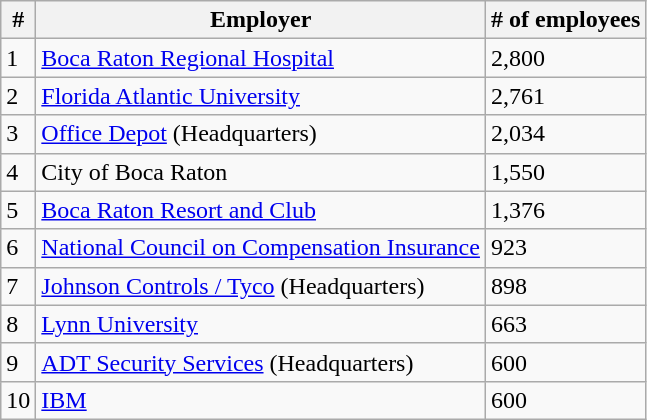<table class="wikitable sortable">
<tr>
<th>#</th>
<th>Employer</th>
<th># of employees</th>
</tr>
<tr>
<td>1</td>
<td><a href='#'>Boca Raton Regional Hospital</a></td>
<td>2,800</td>
</tr>
<tr>
<td>2</td>
<td><a href='#'>Florida Atlantic University</a></td>
<td>2,761</td>
</tr>
<tr>
<td>3</td>
<td><a href='#'>Office Depot</a> (Headquarters)</td>
<td>2,034</td>
</tr>
<tr>
<td>4</td>
<td>City of Boca Raton</td>
<td>1,550</td>
</tr>
<tr>
<td>5</td>
<td><a href='#'>Boca Raton Resort and Club</a></td>
<td>1,376</td>
</tr>
<tr>
<td>6</td>
<td><a href='#'>National Council on Compensation Insurance</a></td>
<td>923</td>
</tr>
<tr>
<td>7</td>
<td><a href='#'>Johnson Controls / Tyco</a> (Headquarters)</td>
<td>898</td>
</tr>
<tr>
<td>8</td>
<td><a href='#'>Lynn University</a></td>
<td>663</td>
</tr>
<tr>
<td>9</td>
<td><a href='#'>ADT Security Services</a> (Headquarters)</td>
<td>600</td>
</tr>
<tr>
<td>10</td>
<td><a href='#'>IBM</a></td>
<td>600</td>
</tr>
</table>
